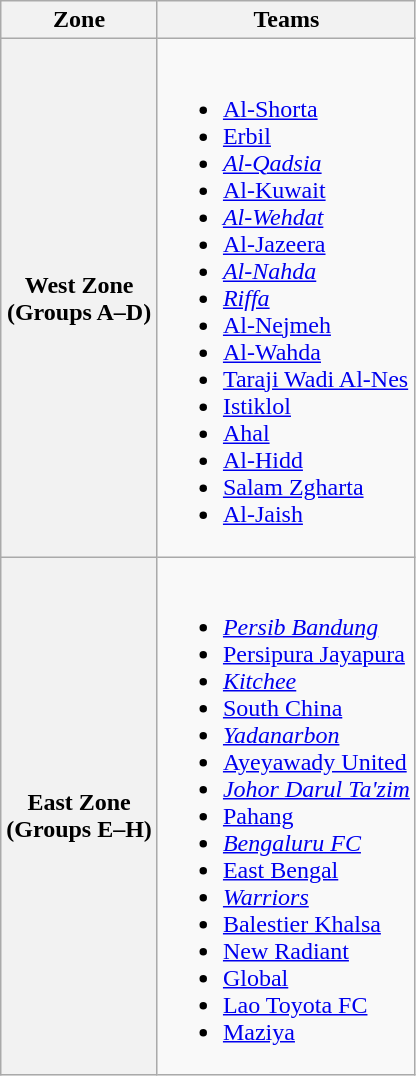<table class="wikitable">
<tr>
<th>Zone</th>
<th>Teams</th>
</tr>
<tr>
<th>West Zone<br>(Groups A–D)</th>
<td valign=top><br><ul><li> <a href='#'>Al-Shorta</a></li><li> <a href='#'>Erbil</a></li><li> <em><a href='#'>Al-Qadsia</a></em></li><li> <a href='#'>Al-Kuwait</a></li><li> <em><a href='#'>Al-Wehdat</a></em></li><li> <a href='#'>Al-Jazeera</a></li><li> <em><a href='#'>Al-Nahda</a></em></li><li> <em><a href='#'>Riffa</a></em></li><li> <a href='#'>Al-Nejmeh</a></li><li> <a href='#'>Al-Wahda</a></li><li> <a href='#'>Taraji Wadi Al-Nes</a></li><li> <a href='#'>Istiklol</a></li><li> <a href='#'>Ahal</a> </li><li> <a href='#'>Al-Hidd</a> </li><li> <a href='#'>Salam Zgharta</a> </li><li> <a href='#'>Al-Jaish</a> </li></ul></td>
</tr>
<tr>
<th>East Zone<br>(Groups E–H)</th>
<td valign=top><br><ul><li> <em><a href='#'>Persib Bandung</a></em></li><li> <a href='#'>Persipura Jayapura</a></li><li> <em><a href='#'>Kitchee</a></em></li><li> <a href='#'>South China</a></li><li> <em><a href='#'>Yadanarbon</a></em></li><li> <a href='#'>Ayeyawady United</a></li><li> <em><a href='#'>Johor Darul Ta'zim</a></em></li><li> <a href='#'>Pahang</a></li><li> <em><a href='#'>Bengaluru FC</a></em></li><li> <a href='#'>East Bengal</a></li><li> <em><a href='#'>Warriors</a></em></li><li> <a href='#'>Balestier Khalsa</a></li><li> <a href='#'>New Radiant</a></li><li> <a href='#'>Global</a></li><li> <a href='#'>Lao Toyota FC</a></li><li> <a href='#'>Maziya</a> </li></ul></td>
</tr>
</table>
